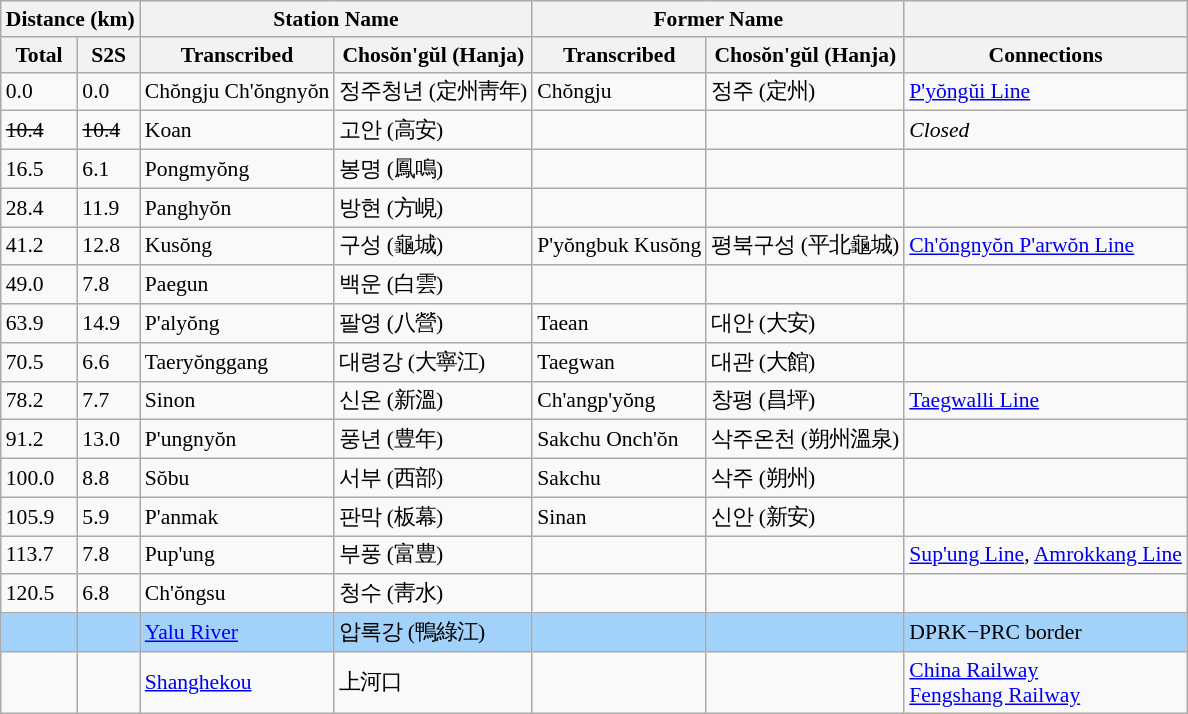<table class="wikitable" style="font-size:90%;">
<tr>
<th colspan="2">Distance (km)</th>
<th colspan="2">Station Name</th>
<th colspan="2">Former Name</th>
<th></th>
</tr>
<tr>
<th>Total</th>
<th>S2S</th>
<th>Transcribed</th>
<th>Chosŏn'gŭl (Hanja)</th>
<th>Transcribed</th>
<th>Chosŏn'gŭl (Hanja)</th>
<th>Connections</th>
</tr>
<tr>
<td>0.0</td>
<td>0.0</td>
<td>Chŏngju Ch'ŏngnyŏn</td>
<td>정주청년 (定州靑年)</td>
<td>Chŏngju</td>
<td>정주 (定州)</td>
<td><a href='#'>P'yŏngŭi Line</a></td>
</tr>
<tr>
<td><del>10.4</del></td>
<td><del>10.4</del></td>
<td>Koan</td>
<td>고안 (高安)</td>
<td></td>
<td></td>
<td><em>Closed</em></td>
</tr>
<tr>
<td>16.5</td>
<td>6.1</td>
<td>Pongmyŏng</td>
<td>봉명 (鳳鳴)</td>
<td></td>
<td></td>
<td></td>
</tr>
<tr>
<td>28.4</td>
<td>11.9</td>
<td>Panghyŏn</td>
<td>방현 (方峴)</td>
<td></td>
<td></td>
<td></td>
</tr>
<tr>
<td>41.2</td>
<td>12.8</td>
<td>Kusŏng</td>
<td>구성 (龜城)</td>
<td>P'yŏngbuk Kusŏng</td>
<td>평북구성 (平北龜城)</td>
<td><a href='#'>Ch'ŏngnyŏn P'arwŏn Line</a></td>
</tr>
<tr>
<td>49.0</td>
<td>7.8</td>
<td>Paegun</td>
<td>백운 (白雲)</td>
<td></td>
<td></td>
<td></td>
</tr>
<tr>
<td>63.9</td>
<td>14.9</td>
<td>P'alyŏng</td>
<td>팔영 (八營)</td>
<td>Taean</td>
<td>대안  (大安)</td>
<td></td>
</tr>
<tr>
<td>70.5</td>
<td>6.6</td>
<td>Taeryŏnggang</td>
<td>대령강 (大寧江)</td>
<td>Taegwan</td>
<td>대관 (大館)</td>
<td></td>
</tr>
<tr>
<td>78.2</td>
<td>7.7</td>
<td>Sinon</td>
<td>신온 (新溫)</td>
<td>Ch'angp'yŏng</td>
<td>창평 (昌坪)</td>
<td><a href='#'>Taegwalli Line</a></td>
</tr>
<tr>
<td>91.2</td>
<td>13.0</td>
<td>P'ungnyŏn</td>
<td>풍년 (豊年)</td>
<td>Sakchu Onch'ŏn</td>
<td>삭주온천 (朔州溫泉)</td>
<td></td>
</tr>
<tr>
<td>100.0</td>
<td>8.8</td>
<td>Sŏbu</td>
<td>서부 (西部)</td>
<td>Sakchu</td>
<td>삭주 (朔州)</td>
<td></td>
</tr>
<tr>
<td>105.9</td>
<td>5.9</td>
<td>P'anmak</td>
<td>판막 (板幕)</td>
<td>Sinan</td>
<td>신안 (新安)</td>
<td></td>
</tr>
<tr>
<td>113.7</td>
<td>7.8</td>
<td>Pup'ung</td>
<td>부풍 (富豊)</td>
<td></td>
<td></td>
<td><a href='#'>Sup'ung Line</a>, <a href='#'>Amrokkang Line</a></td>
</tr>
<tr>
<td>120.5</td>
<td>6.8</td>
<td>Ch'ŏngsu</td>
<td>청수 (靑水)</td>
<td></td>
<td></td>
<td></td>
</tr>
<tr>
<td bgcolor=#A2D2FA></td>
<td bgcolor=#A2D2FA></td>
<td bgcolor=#A2D2FA><a href='#'>Yalu River</a></td>
<td bgcolor=#A2D2FA>압록강 (鴨綠江)</td>
<td bgcolor=#A2D2FA></td>
<td bgcolor=#A2D2FA></td>
<td bgcolor=#A2D2FA>DPRK−PRC border</td>
</tr>
<tr>
<td></td>
<td></td>
<td><a href='#'>Shanghekou</a></td>
<td>上河口</td>
<td></td>
<td></td>
<td><a href='#'>China Railway</a><br><a href='#'>Fengshang Railway</a></td>
</tr>
</table>
